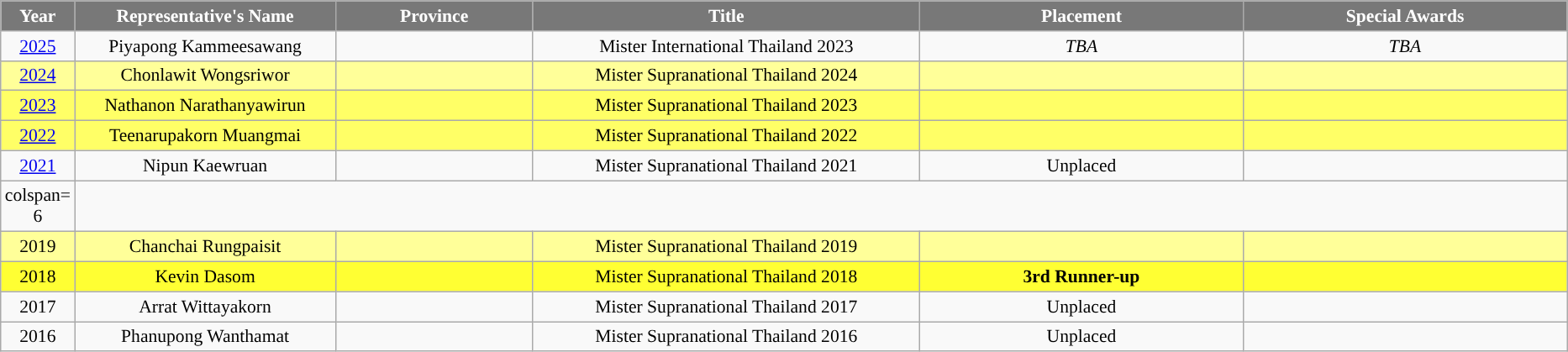<table class="wikitable sortable" style="font-size: 90%; text-align:center">
<tr>
<th width="30" style="background-color:#787878;color:#FFFFFF;">Year</th>
<th width="200" style="background-color:#787878;color:#FFFFFF;">Representative's Name</th>
<th width="150" style="background-color:#787878;color:#FFFFFF;">Province</th>
<th width="300" style="background-color:#787878;color:#FFFFFF;">Title</th>
<th width="250" style="background-color:#787878;color:#FFFFFF;">Placement</th>
<th width="250" style="background-color:#787878;color:#FFFFFF;">Special Awards</th>
</tr>
<tr>
<td><a href='#'>2025</a></td>
<td>Piyapong Kammeesawang</td>
<td align=left></td>
<td>Mister International Thailand 2023</td>
<td><em>TBA</em></td>
<td><em>TBA</em></td>
</tr>
<tr style="background-color:#FFFF99;:">
<td><a href='#'>2024</a></td>
<td>Chonlawit Wongsriwor</td>
<td align=left></td>
<td>Mister Supranational Thailand 2024</td>
<td style="background:;"></td>
<td style="background:;"></td>
</tr>
<tr style="background-color:#FFFF66;">
<td><a href='#'>2023</a></td>
<td>Nathanon Narathanyawirun</td>
<td align=left></td>
<td>Mister Supranational Thailand 2023</td>
<td style="background:;"></td>
<td style="background:;"></td>
</tr>
<tr style="background-color:#FFFF66;">
<td><a href='#'>2022</a></td>
<td>Teenarupakorn Muangmai</td>
<td align=left></td>
<td>Mister Supranational Thailand 2022</td>
<td style="background:;"></td>
<td style="background:;"></td>
</tr>
<tr>
<td><a href='#'>2021</a></td>
<td>Nipun Kaewruan</td>
<td align=left></td>
<td>Mister Supranational Thailand 2021</td>
<td>Unplaced</td>
<td style="background:;"></td>
</tr>
<tr>
<td>colspan= 6 </td>
</tr>
<tr style="background-color:#FFFF99;: bold">
<td>2019</td>
<td>Chanchai Rungpaisit</td>
<td align=left></td>
<td>Mister Supranational Thailand 2019</td>
<td style="background:;"></td>
<td></td>
</tr>
<tr style="background-color:#FFFF33;: bold">
<td>2018</td>
<td>Kevin Dasom</td>
<td align=left></td>
<td>Mister Supranational Thailand 2018</td>
<td><strong>3rd Runner-up</strong></td>
<td></td>
</tr>
<tr>
<td>2017</td>
<td>Arrat Wittayakorn</td>
<td align=left></td>
<td>Mister Supranational Thailand 2017</td>
<td>Unplaced</td>
<td></td>
</tr>
<tr>
<td>2016</td>
<td>Phanupong Wanthamat</td>
<td align=left></td>
<td>Mister Supranational Thailand 2016</td>
<td>Unplaced</td>
<td style="background:;"></td>
</tr>
</table>
